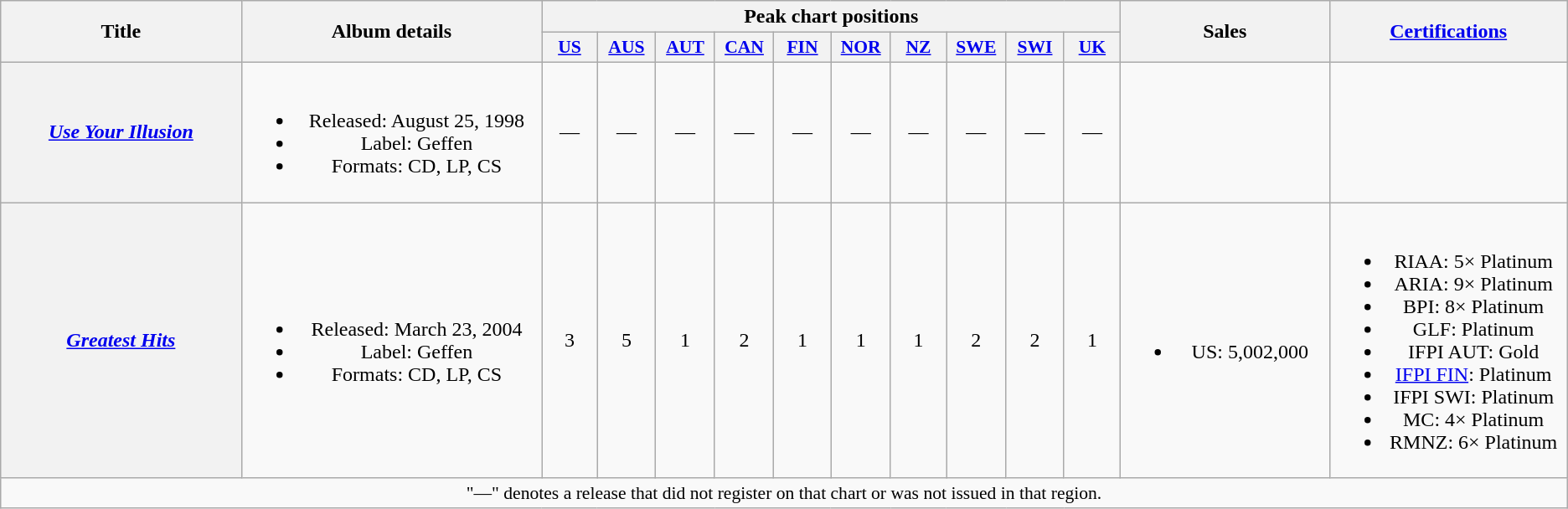<table class="wikitable plainrowheaders" style="text-align:center;">
<tr>
<th scope="col" rowspan="2" style="width:14em;">Title</th>
<th scope="col" rowspan="2" style="width:17em;">Album details</th>
<th scope="col" colspan="10">Peak chart positions</th>
<th scope="col" rowspan="2" style="width:11em;">Sales</th>
<th scope="col" rowspan="2" style="width:13em;"><a href='#'>Certifications</a></th>
</tr>
<tr>
<th scope="col" style="width:3em;font-size:90%;"><a href='#'>US</a><br></th>
<th scope="col" style="width:3em;font-size:90%;"><a href='#'>AUS</a><br></th>
<th scope="col" style="width:3em;font-size:90%;"><a href='#'>AUT</a><br></th>
<th scope="col" style="width:3em;font-size:90%;"><a href='#'>CAN</a><br></th>
<th scope="col" style="width:3em;font-size:90%;"><a href='#'>FIN</a><br></th>
<th scope="col" style="width:3em;font-size:90%;"><a href='#'>NOR</a><br></th>
<th scope="col" style="width:3em;font-size:90%;"><a href='#'>NZ</a><br></th>
<th scope="col" style="width:3em;font-size:90%;"><a href='#'>SWE</a><br></th>
<th scope="col" style="width:3em;font-size:90%;"><a href='#'>SWI</a><br></th>
<th scope="col" style="width:3em;font-size:90%;"><a href='#'>UK</a><br></th>
</tr>
<tr>
<th scope="row"><em><a href='#'>Use Your Illusion</a></em></th>
<td><br><ul><li>Released: August 25, 1998</li><li>Label: Geffen</li><li>Formats: CD, LP, CS</li></ul></td>
<td>—</td>
<td>—</td>
<td>—</td>
<td>—</td>
<td>—</td>
<td>—</td>
<td>—</td>
<td>—</td>
<td>—</td>
<td>—</td>
<td></td>
<td></td>
</tr>
<tr>
<th scope="row"><em><a href='#'>Greatest Hits</a></em></th>
<td><br><ul><li>Released: March 23, 2004</li><li>Label: Geffen</li><li>Formats: CD, LP, CS</li></ul></td>
<td>3</td>
<td>5</td>
<td>1</td>
<td>2</td>
<td>1</td>
<td>1</td>
<td>1</td>
<td>2</td>
<td>2</td>
<td>1</td>
<td><br><ul><li>US: 5,002,000</li></ul></td>
<td><br><ul><li>RIAA: 5× Platinum</li><li>ARIA: 9× Platinum</li><li>BPI: 8× Platinum</li><li>GLF: Platinum</li><li>IFPI AUT: Gold</li><li><a href='#'>IFPI FIN</a>: Platinum</li><li>IFPI SWI: Platinum</li><li>MC: 4× Platinum</li><li>RMNZ: 6× Platinum</li></ul></td>
</tr>
<tr>
<td colspan="14" style="font-size:90%">"—" denotes a release that did not register on that chart or was not issued in that region.</td>
</tr>
</table>
